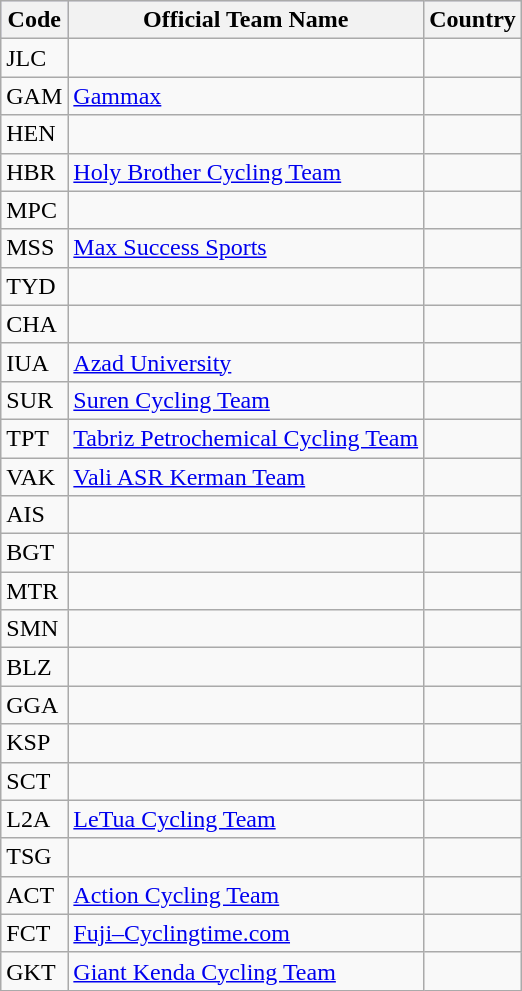<table class="wikitable">
<tr style="background:#ccccff;">
<th>Code</th>
<th>Official Team Name</th>
<th>Country</th>
</tr>
<tr>
<td>JLC</td>
<td></td>
<td></td>
</tr>
<tr>
<td>GAM</td>
<td><a href='#'>Gammax</a></td>
<td></td>
</tr>
<tr>
<td>HEN</td>
<td></td>
<td></td>
</tr>
<tr>
<td>HBR</td>
<td><a href='#'>Holy Brother Cycling Team</a></td>
<td></td>
</tr>
<tr>
<td>MPC</td>
<td></td>
<td></td>
</tr>
<tr>
<td>MSS</td>
<td><a href='#'>Max Success Sports</a></td>
<td></td>
</tr>
<tr>
<td>TYD</td>
<td></td>
<td></td>
</tr>
<tr>
<td>CHA</td>
<td></td>
<td></td>
</tr>
<tr>
<td>IUA</td>
<td><a href='#'>Azad University</a></td>
<td></td>
</tr>
<tr>
<td>SUR</td>
<td><a href='#'>Suren Cycling Team</a></td>
<td></td>
</tr>
<tr>
<td>TPT</td>
<td><a href='#'>Tabriz Petrochemical Cycling Team</a></td>
<td></td>
</tr>
<tr>
<td>VAK</td>
<td><a href='#'>Vali ASR Kerman Team</a></td>
<td></td>
</tr>
<tr>
<td>AIS</td>
<td></td>
<td></td>
</tr>
<tr>
<td>BGT</td>
<td></td>
<td></td>
</tr>
<tr>
<td>MTR</td>
<td></td>
<td></td>
</tr>
<tr>
<td>SMN</td>
<td></td>
<td></td>
</tr>
<tr>
<td>BLZ</td>
<td></td>
<td></td>
</tr>
<tr>
<td>GGA</td>
<td></td>
<td></td>
</tr>
<tr>
<td>KSP</td>
<td></td>
<td></td>
</tr>
<tr>
<td>SCT</td>
<td></td>
<td></td>
</tr>
<tr>
<td>L2A</td>
<td><a href='#'>LeTua Cycling Team</a></td>
<td></td>
</tr>
<tr>
<td>TSG</td>
<td></td>
<td></td>
</tr>
<tr>
<td>ACT</td>
<td><a href='#'>Action Cycling Team</a></td>
<td></td>
</tr>
<tr>
<td>FCT</td>
<td><a href='#'>Fuji–Cyclingtime.com</a></td>
<td></td>
</tr>
<tr>
<td>GKT</td>
<td><a href='#'>Giant Kenda Cycling Team</a></td>
<td></td>
</tr>
</table>
